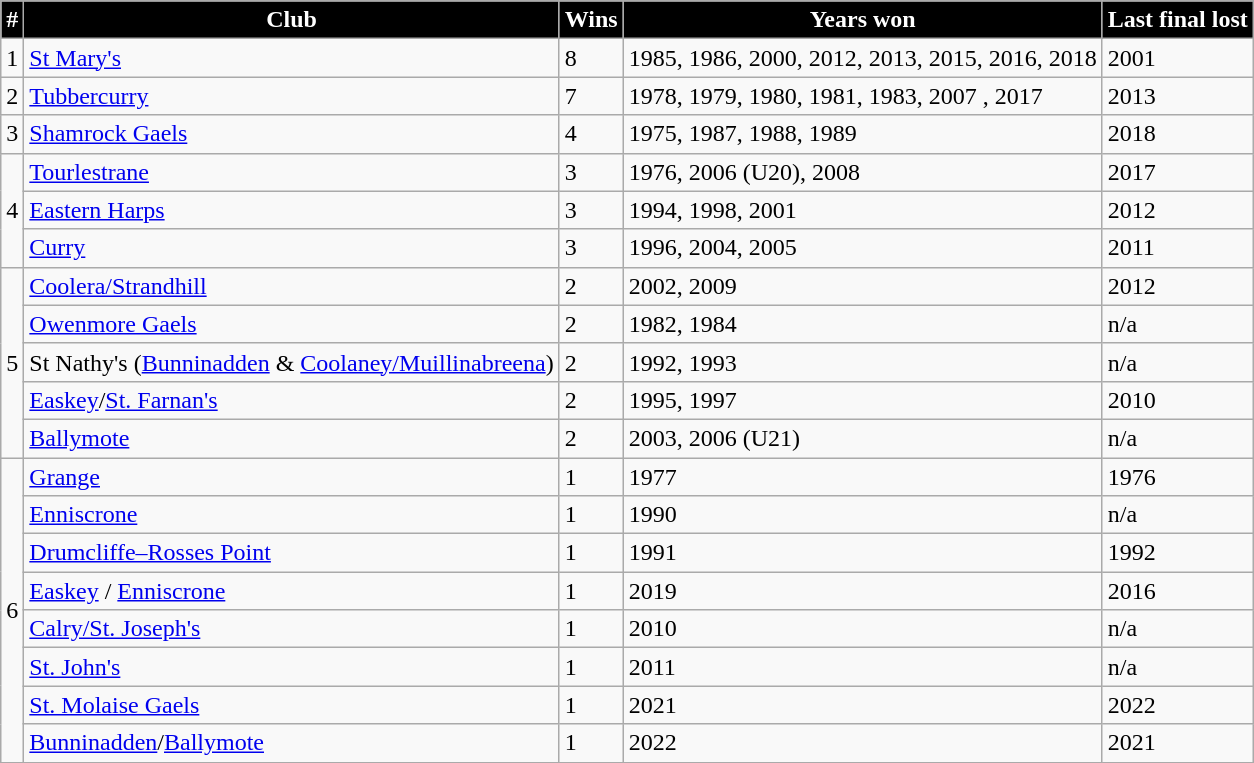<table class="wikitable">
<tr>
<th style="background:black;color:white">#</th>
<th style="background:black;color:white">Club</th>
<th style="background:black;color:white">Wins</th>
<th style="background:black;color:white">Years won</th>
<th style="background:black;color:white">Last final lost</th>
</tr>
<tr>
<td>1</td>
<td><a href='#'>St Mary's</a></td>
<td>8</td>
<td>1985, 1986, 2000, 2012, 2013, 2015, 2016, 2018</td>
<td>2001</td>
</tr>
<tr>
<td>2</td>
<td><a href='#'>Tubbercurry</a></td>
<td>7</td>
<td>1978, 1979, 1980, 1981, 1983, 2007 , 2017</td>
<td>2013</td>
</tr>
<tr>
<td>3</td>
<td><a href='#'>Shamrock Gaels</a></td>
<td>4</td>
<td>1975, 1987, 1988, 1989</td>
<td>2018</td>
</tr>
<tr>
<td rowspan=3>4</td>
<td><a href='#'>Tourlestrane</a></td>
<td>3</td>
<td>1976, 2006 (U20), 2008</td>
<td>2017</td>
</tr>
<tr>
<td><a href='#'>Eastern Harps</a></td>
<td>3</td>
<td>1994, 1998, 2001</td>
<td>2012</td>
</tr>
<tr>
<td><a href='#'>Curry</a></td>
<td>3</td>
<td>1996, 2004, 2005</td>
<td>2011</td>
</tr>
<tr>
<td rowspan=5>5</td>
<td><a href='#'>Coolera/Strandhill</a></td>
<td>2</td>
<td>2002, 2009</td>
<td>2012</td>
</tr>
<tr>
<td><a href='#'>Owenmore Gaels</a></td>
<td>2</td>
<td>1982, 1984</td>
<td>n/a</td>
</tr>
<tr>
<td>St Nathy's (<a href='#'>Bunninadden</a> & <a href='#'>Coolaney/Muillinabreena</a>)</td>
<td>2</td>
<td>1992, 1993</td>
<td>n/a</td>
</tr>
<tr>
<td><a href='#'>Easkey</a>/<a href='#'>St. Farnan's</a></td>
<td>2</td>
<td>1995, 1997</td>
<td>2010</td>
</tr>
<tr>
<td><a href='#'>Ballymote</a></td>
<td>2</td>
<td>2003, 2006 (U21)</td>
<td>n/a</td>
</tr>
<tr>
<td rowspan="8">6</td>
<td><a href='#'>Grange</a></td>
<td>1</td>
<td>1977</td>
<td>1976</td>
</tr>
<tr>
<td><a href='#'>Enniscrone</a></td>
<td>1</td>
<td>1990</td>
<td>n/a</td>
</tr>
<tr>
<td><a href='#'>Drumcliffe–Rosses Point</a></td>
<td>1</td>
<td>1991</td>
<td>1992</td>
</tr>
<tr>
<td><a href='#'>Easkey</a> / <a href='#'>Enniscrone</a></td>
<td>1</td>
<td>2019</td>
<td>2016</td>
</tr>
<tr>
<td><a href='#'>Calry/St. Joseph's</a></td>
<td>1</td>
<td>2010</td>
<td>n/a</td>
</tr>
<tr>
<td><a href='#'>St. John's</a></td>
<td>1</td>
<td>2011</td>
<td>n/a</td>
</tr>
<tr>
<td><a href='#'>St. Molaise Gaels</a></td>
<td>1</td>
<td>2021</td>
<td>2022</td>
</tr>
<tr>
<td><a href='#'>Bunninadden</a>/<a href='#'>Ballymote</a></td>
<td>1</td>
<td>2022</td>
<td>2021</td>
</tr>
<tr>
</tr>
</table>
